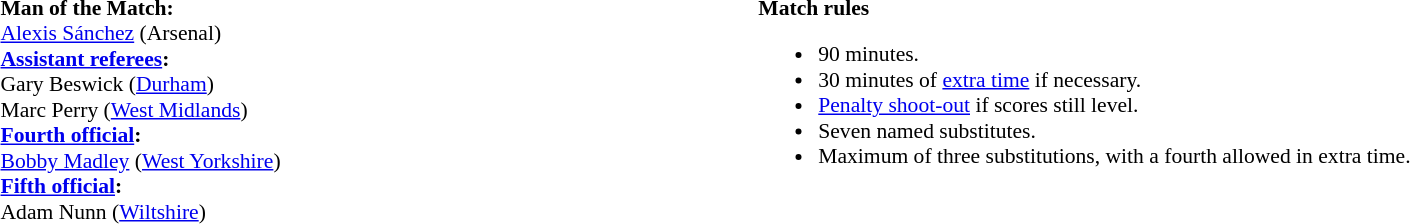<table style="width:100%; font-size:90%;">
<tr>
<td style="width:40%; vertical-align:top;"><br><strong>Man of the Match:</strong>
<br><a href='#'>Alexis Sánchez</a> (Arsenal)<br><strong><a href='#'>Assistant referees</a>:</strong>
<br>Gary Beswick (<a href='#'>Durham</a>)
<br>Marc Perry (<a href='#'>West Midlands</a>)
<br><strong><a href='#'>Fourth official</a>:</strong>
<br><a href='#'>Bobby Madley</a> (<a href='#'>West Yorkshire</a>)
<br><strong><a href='#'>Fifth official</a>:</strong>
<br>Adam Nunn (<a href='#'>Wiltshire</a>)</td>
<td style="width:60%; vertical-align:top;"><br><strong>Match rules</strong><ul><li>90 minutes.</li><li>30 minutes of <a href='#'>extra time</a> if necessary.</li><li><a href='#'>Penalty shoot-out</a> if scores still level.</li><li>Seven named substitutes.</li><li>Maximum of three substitutions, with a fourth allowed in extra time.</li></ul></td>
</tr>
</table>
